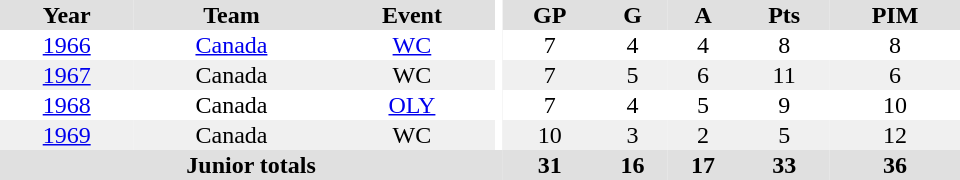<table border="0" cellpadding="1" cellspacing="0" ID="Table3" style="text-align:center; width:40em">
<tr bgcolor="#e0e0e0">
<th>Year</th>
<th>Team</th>
<th>Event</th>
<th rowspan="102" bgcolor="#ffffff"></th>
<th>GP</th>
<th>G</th>
<th>A</th>
<th>Pts</th>
<th>PIM</th>
</tr>
<tr>
<td><a href='#'>1966</a></td>
<td><a href='#'>Canada</a></td>
<td><a href='#'>WC</a></td>
<td>7</td>
<td>4</td>
<td>4</td>
<td>8</td>
<td>8</td>
</tr>
<tr bgcolor="#f0f0f0">
<td><a href='#'>1967</a></td>
<td>Canada</td>
<td>WC</td>
<td>7</td>
<td>5</td>
<td>6</td>
<td>11</td>
<td>6</td>
</tr>
<tr>
<td><a href='#'>1968</a></td>
<td>Canada</td>
<td><a href='#'>OLY</a></td>
<td>7</td>
<td>4</td>
<td>5</td>
<td>9</td>
<td>10</td>
</tr>
<tr bgcolor="#f0f0f0">
<td><a href='#'>1969</a></td>
<td>Canada</td>
<td>WC</td>
<td>10</td>
<td>3</td>
<td>2</td>
<td>5</td>
<td>12</td>
</tr>
<tr bgcolor="#e0e0e0">
<th colspan="4">Junior totals</th>
<th>31</th>
<th>16</th>
<th>17</th>
<th>33</th>
<th>36</th>
</tr>
</table>
